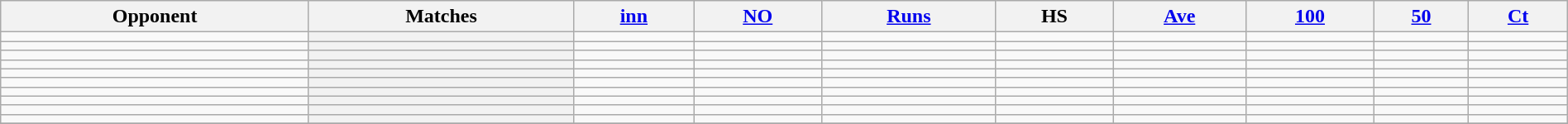<table class="wikitable plainrowheaders sortable" align="center" style="font-size: 100%; width:100%">
<tr>
<th scope="col; style="width:140px">Opponent</th>
<th scope="col; style="width:30px">Matches</th>
<th scope="col; style="width:30px"><a href='#'>inn</a></th>
<th scope="col; style="width:30px"><a href='#'>NO</a></th>
<th scope="col; style="width:40px"><a href='#'>Runs</a></th>
<th scope="col; style="width:30px">HS</th>
<th scope="col; style="width:60px"><a href='#'>Ave</a></th>
<th scope="col; style="width:30px"><a href='#'>100</a></th>
<th scope="col; style="width:30px"><a href='#'>50</a></th>
<th scope="col; style="width:30px"><a href='#'>Ct</a></th>
</tr>
<tr>
<td></td>
<th scope="row"></th>
<td></td>
<td></td>
<td></td>
<td></td>
<td></td>
<td></td>
<td></td>
<td></td>
</tr>
<tr>
<td></td>
<th scope="row"></th>
<td></td>
<td></td>
<td></td>
<td></td>
<td></td>
<td></td>
<td></td>
<td></td>
</tr>
<tr>
<td></td>
<th scope="row"></th>
<td></td>
<td></td>
<td></td>
<td></td>
<td></td>
<td></td>
<td></td>
<td></td>
</tr>
<tr>
<td></td>
<th scope="row"></th>
<td></td>
<td></td>
<td></td>
<td></td>
<td></td>
<td></td>
<td></td>
<td></td>
</tr>
<tr>
<td></td>
<th scope="row"></th>
<td></td>
<td></td>
<td></td>
<td></td>
<td></td>
<td></td>
<td></td>
<td></td>
</tr>
<tr>
<td></td>
<th scope="row"></th>
<td></td>
<td></td>
<td></td>
<td></td>
<td></td>
<td></td>
<td></td>
<td></td>
</tr>
<tr>
<td></td>
<th scope="row"></th>
<td></td>
<td></td>
<td></td>
<td></td>
<td></td>
<td></td>
<td></td>
<td></td>
</tr>
<tr>
<td></td>
<th scope="row"></th>
<td></td>
<td></td>
<td></td>
<td></td>
<td></td>
<td></td>
<td></td>
<td></td>
</tr>
<tr>
<td></td>
<th scope="row"></th>
<td></td>
<td></td>
<td></td>
<td></td>
<td></td>
<td></td>
<td></td>
<td></td>
</tr>
<tr class="sortbottom" align=center>
<td><strong></strong></td>
<th scope="row"><strong></strong></th>
<td><strong></strong></td>
<td><strong></strong></td>
<td><strong></strong></td>
<td><strong></strong></td>
<td><strong></strong></td>
<td><strong></strong></td>
<td><strong></strong></td>
<td><strong></strong></td>
</tr>
<tr>
</tr>
</table>
